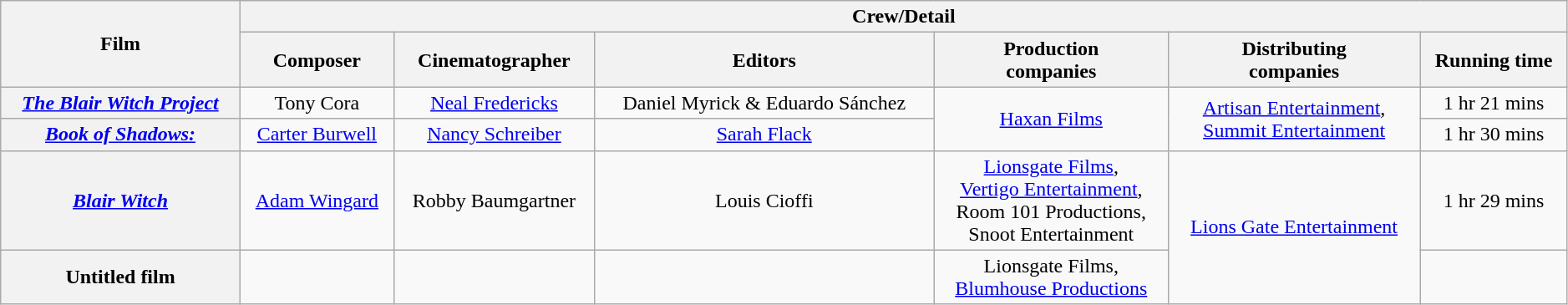<table class="wikitable sortable" style="text-align:center; width:99%;">
<tr>
<th rowspan="2">Film</th>
<th colspan="7">Crew/Detail</th>
</tr>
<tr>
<th style="text-align:center;">Composer</th>
<th style="text-align:center;">Cinematographer</th>
<th style="text-align:center;">Editors</th>
<th style="text-align:center;">Production <br>companies</th>
<th style="text-align:center;">Distributing <br>companies</th>
<th style="text-align:center;">Running time</th>
</tr>
<tr>
<th><em><a href='#'>The Blair Witch Project</a></em></th>
<td>Tony Cora</td>
<td><a href='#'>Neal Fredericks</a></td>
<td>Daniel Myrick & Eduardo Sánchez</td>
<td rowspan="2"><a href='#'>Haxan Films</a></td>
<td rowspan="2"><a href='#'>Artisan Entertainment</a>, <br><a href='#'>Summit Entertainment</a></td>
<td>1 hr 21 mins</td>
</tr>
<tr>
<th><em><a href='#'>Book of Shadows: <br></a></em></th>
<td><a href='#'>Carter Burwell</a></td>
<td><a href='#'>Nancy Schreiber</a></td>
<td><a href='#'>Sarah Flack</a></td>
<td>1 hr 30 mins</td>
</tr>
<tr>
<th><em><a href='#'>Blair Witch</a></em></th>
<td><a href='#'>Adam Wingard</a></td>
<td>Robby Baumgartner</td>
<td>Louis Cioffi</td>
<td><a href='#'>Lionsgate Films</a>, <br><a href='#'>Vertigo Entertainment</a>, <br>Room 101 Productions, <br>Snoot Entertainment</td>
<td rowspan="2"><a href='#'>Lions Gate Entertainment</a></td>
<td>1 hr 29 mins</td>
</tr>
<tr>
<th>Untitled film</th>
<td></td>
<td></td>
<td></td>
<td>Lionsgate Films, <br><a href='#'>Blumhouse Productions</a></td>
<td></td>
</tr>
</table>
